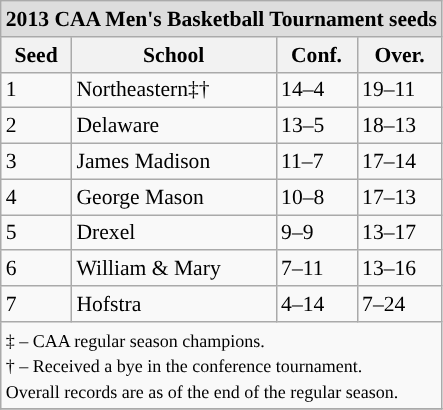<table class="wikitable" style="white-space:nowrap; font-size:90%;">
<tr>
<td colspan="7" style="text-align:center; background:#DDDDDD; font:#000000"><strong>2013 CAA Men's Basketball Tournament seeds</strong></td>
</tr>
<tr bgcolor="#efefef">
<th>Seed</th>
<th>School</th>
<th>Conf.</th>
<th>Over.</th>
</tr>
<tr>
<td>1</td>
<td>Northeastern‡†</td>
<td>14–4</td>
<td>19–11</td>
</tr>
<tr>
<td>2</td>
<td>Delaware</td>
<td>13–5</td>
<td>18–13</td>
</tr>
<tr>
<td>3</td>
<td>James Madison</td>
<td>11–7</td>
<td>17–14</td>
</tr>
<tr>
<td>4</td>
<td>George Mason</td>
<td>10–8</td>
<td>17–13</td>
</tr>
<tr>
<td>5</td>
<td>Drexel</td>
<td>9–9</td>
<td>13–17</td>
</tr>
<tr>
<td>6</td>
<td>William & Mary</td>
<td>7–11</td>
<td>13–16</td>
</tr>
<tr>
<td>7</td>
<td>Hofstra</td>
<td>4–14</td>
<td>7–24</td>
</tr>
<tr>
<td colspan="6" style="text-align:left;"><small>‡ – CAA regular season champions.<br>† – Received a bye in the conference tournament.<br>Overall records are as of the end of the regular season.</small></td>
</tr>
<tr>
</tr>
</table>
